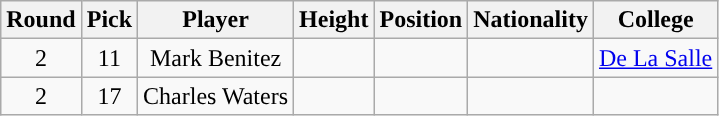<table class="wikitable sortable sortable">
<tr>
<th>Round</th>
<th>Pick</th>
<th>Player</th>
<th>Height</th>
<th>Position</th>
<th>Nationality</th>
<th>College</th>
</tr>
<tr style="text-align: center">
<td>2</td>
<td>11</td>
<td>Mark Benitez</td>
<td></td>
<td></td>
<td></td>
<td><a href='#'>De La Salle</a></td>
</tr>
<tr style="text-align: center">
<td>2</td>
<td>17</td>
<td>Charles Waters</td>
<td></td>
<td></td>
<td></td>
<td></td>
</tr>
</table>
